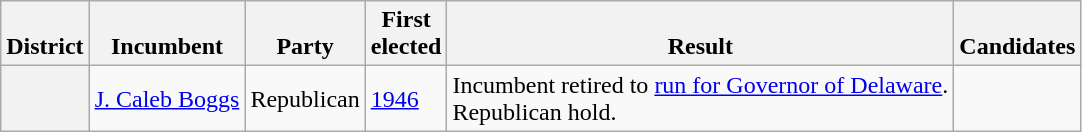<table class=wikitable>
<tr valign=bottom>
<th>District</th>
<th>Incumbent</th>
<th>Party</th>
<th>First<br>elected</th>
<th>Result</th>
<th>Candidates</th>
</tr>
<tr>
<th></th>
<td><a href='#'>J. Caleb Boggs</a></td>
<td>Republican</td>
<td><a href='#'>1946</a></td>
<td>Incumbent retired to <a href='#'>run for Governor of Delaware</a>.<br>Republican hold.</td>
<td nowrap></td>
</tr>
</table>
